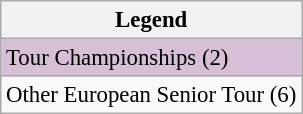<table class="wikitable" style="font-size:95%;">
<tr>
<th>Legend</th>
</tr>
<tr style="background:thistle;">
<td>Tour Championships (2)</td>
</tr>
<tr>
<td>Other European Senior Tour (6)</td>
</tr>
</table>
